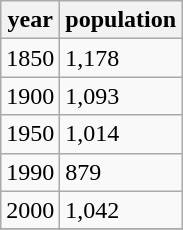<table class="wikitable">
<tr>
<th>year</th>
<th>population</th>
</tr>
<tr>
<td>1850</td>
<td>1,178</td>
</tr>
<tr>
<td>1900</td>
<td>1,093</td>
</tr>
<tr>
<td>1950</td>
<td>1,014</td>
</tr>
<tr>
<td>1990</td>
<td>879</td>
</tr>
<tr>
<td>2000</td>
<td>1,042</td>
</tr>
<tr>
</tr>
</table>
